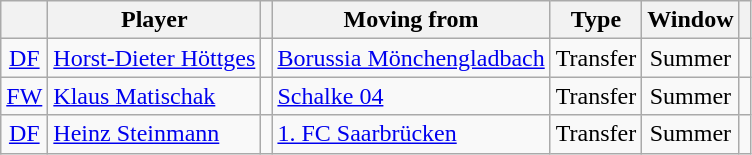<table class="wikitable" style="text-align:center">
<tr>
<th></th>
<th>Player</th>
<th></th>
<th>Moving from</th>
<th>Type</th>
<th>Window</th>
<th></th>
</tr>
<tr>
<td><a href='#'>DF</a></td>
<td style="text-align:left"> <a href='#'>Horst-Dieter Höttges</a></td>
<td></td>
<td style="text-align:left"><a href='#'>Borussia Mönchengladbach</a></td>
<td>Transfer</td>
<td>Summer</td>
<td></td>
</tr>
<tr>
<td><a href='#'>FW</a></td>
<td style="text-align:left"> <a href='#'>Klaus Matischak</a></td>
<td></td>
<td style="text-align:left"><a href='#'>Schalke 04</a></td>
<td>Transfer</td>
<td>Summer</td>
<td style="text-align:center"></td>
</tr>
<tr>
<td><a href='#'>DF</a></td>
<td style="text-align:left"> <a href='#'>Heinz Steinmann</a></td>
<td></td>
<td style="text-align:left"><a href='#'>1. FC Saarbrücken</a></td>
<td>Transfer</td>
<td>Summer</td>
<td style="text-align:center"></td>
</tr>
</table>
